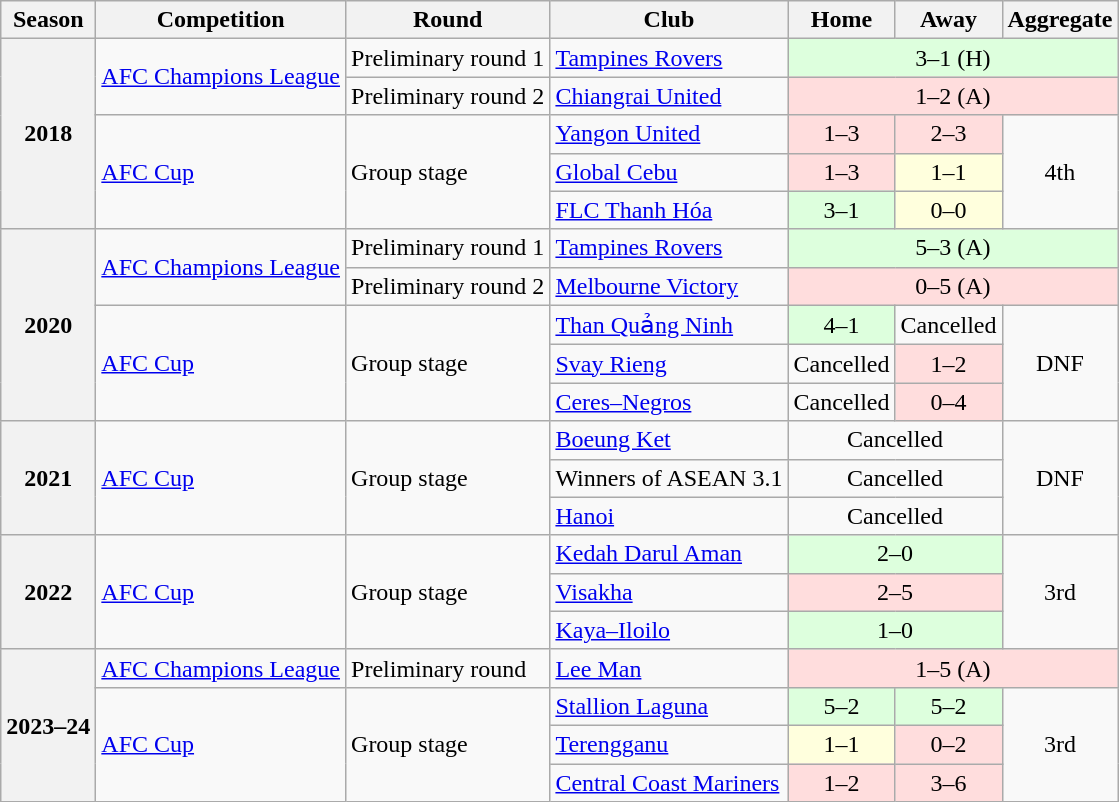<table class="wikitable">
<tr>
<th>Season</th>
<th>Competition</th>
<th>Round</th>
<th>Club</th>
<th>Home</th>
<th>Away</th>
<th>Aggregate</th>
</tr>
<tr>
<th rowspan="5">2018</th>
<td rowspan="2"><a href='#'>AFC Champions League</a></td>
<td>Preliminary round 1</td>
<td> <a href='#'>Tampines Rovers</a></td>
<td colspan=3 style="text-align:center; background:#dfd;">3–1 (H)</td>
</tr>
<tr>
<td>Preliminary round 2</td>
<td> <a href='#'>Chiangrai United</a></td>
<td colspan=3 style="text-align:center; background:#fdd;">1–2 (A) </td>
</tr>
<tr>
<td rowspan="3"><a href='#'>AFC Cup</a></td>
<td rowspan="3">Group stage</td>
<td> <a href='#'>Yangon United</a></td>
<td style="text-align:center; background:#fdd;">1–3</td>
<td style="text-align:center; background:#fdd;">2–3</td>
<td style="text-align:center;" rowspan="3">4th</td>
</tr>
<tr>
<td> <a href='#'>Global Cebu</a></td>
<td style="text-align:center; background:#fdd;">1–3</td>
<td style="text-align:center; background:#ffd;">1–1</td>
</tr>
<tr>
<td> <a href='#'>FLC Thanh Hóa</a></td>
<td style="text-align:center; background:#dfd;">3–1</td>
<td style="text-align:center; background:#ffd;">0–0</td>
</tr>
<tr>
<th rowspan="5">2020</th>
<td rowspan="2"><a href='#'>AFC Champions League</a></td>
<td>Preliminary round 1</td>
<td> <a href='#'>Tampines Rovers</a></td>
<td colspan="3" style="text-align:center; background:#dfd;">5–3 (A) </td>
</tr>
<tr>
<td>Preliminary round 2</td>
<td> <a href='#'>Melbourne Victory</a></td>
<td colspan=3 style="text-align:center; background:#fdd;">0–5 (A)</td>
</tr>
<tr>
<td rowspan="3"><a href='#'>AFC Cup</a></td>
<td rowspan="3">Group stage</td>
<td> <a href='#'>Than Quảng Ninh</a></td>
<td style="text-align:center; background:#dfd;">4–1</td>
<td style="text-align:center;">Cancelled</td>
<td style="text-align:center;" rowspan="3">DNF</td>
</tr>
<tr>
<td> <a href='#'>Svay Rieng</a></td>
<td style="text-align:center;">Cancelled</td>
<td style="text-align:center; background:#fdd;">1–2</td>
</tr>
<tr>
<td> <a href='#'>Ceres–Negros</a></td>
<td style="text-align:center;">Cancelled</td>
<td style="text-align:center; background:#fdd;">0–4</td>
</tr>
<tr>
<th rowspan="3">2021</th>
<td rowspan="3"><a href='#'>AFC Cup</a></td>
<td rowspan="3">Group stage</td>
<td> <a href='#'>Boeung Ket</a></td>
<td style="text-align:center;" colspan="2">Cancelled</td>
<td style="text-align:center;" rowspan="3">DNF</td>
</tr>
<tr>
<td>Winners of ASEAN 3.1</td>
<td style="text-align:center;" colspan="2">Cancelled</td>
</tr>
<tr>
<td> <a href='#'>Hanoi</a></td>
<td style="text-align:center;" colspan="2">Cancelled</td>
</tr>
<tr>
<th rowspan="3">2022</th>
<td rowspan="3"><a href='#'>AFC Cup</a></td>
<td rowspan="3">Group stage</td>
<td> <a href='#'>Kedah Darul Aman</a></td>
<td style="text-align:center; background:#dfd;" colspan="2">2–0</td>
<td style="text-align:center;" rowspan="3">3rd</td>
</tr>
<tr>
<td> <a href='#'>Visakha</a></td>
<td style="text-align:center; background:#fdd;" colspan="2">2–5</td>
</tr>
<tr>
<td> <a href='#'>Kaya–Iloilo</a></td>
<td style="text-align:center; background:#dfd;" colspan="2">1–0</td>
</tr>
<tr>
<th rowspan="4">2023–24</th>
<td><a href='#'>AFC Champions League</a></td>
<td>Preliminary round</td>
<td> <a href='#'>Lee Man</a></td>
<td colspan=3 style="text-align:center; background:#fdd;">1–5 (A)</td>
</tr>
<tr>
<td rowspan="3"><a href='#'>AFC Cup</a></td>
<td rowspan="3">Group stage</td>
<td> <a href='#'>Stallion Laguna</a></td>
<td style="text-align:center; background:#dfd;">5–2</td>
<td style="text-align:center; background:#dfd;">5–2</td>
<td style="text-align:center;" rowspan="3">3rd</td>
</tr>
<tr>
<td> <a href='#'>Terengganu</a></td>
<td style="text-align:center; background:#ffd;">1–1</td>
<td style="text-align:center; background:#fdd;">0–2</td>
</tr>
<tr>
<td> <a href='#'>Central Coast Mariners</a></td>
<td style="text-align:center; background:#fdd;">1–2</td>
<td style="text-align:center; background:#fdd;">3–6</td>
</tr>
</table>
